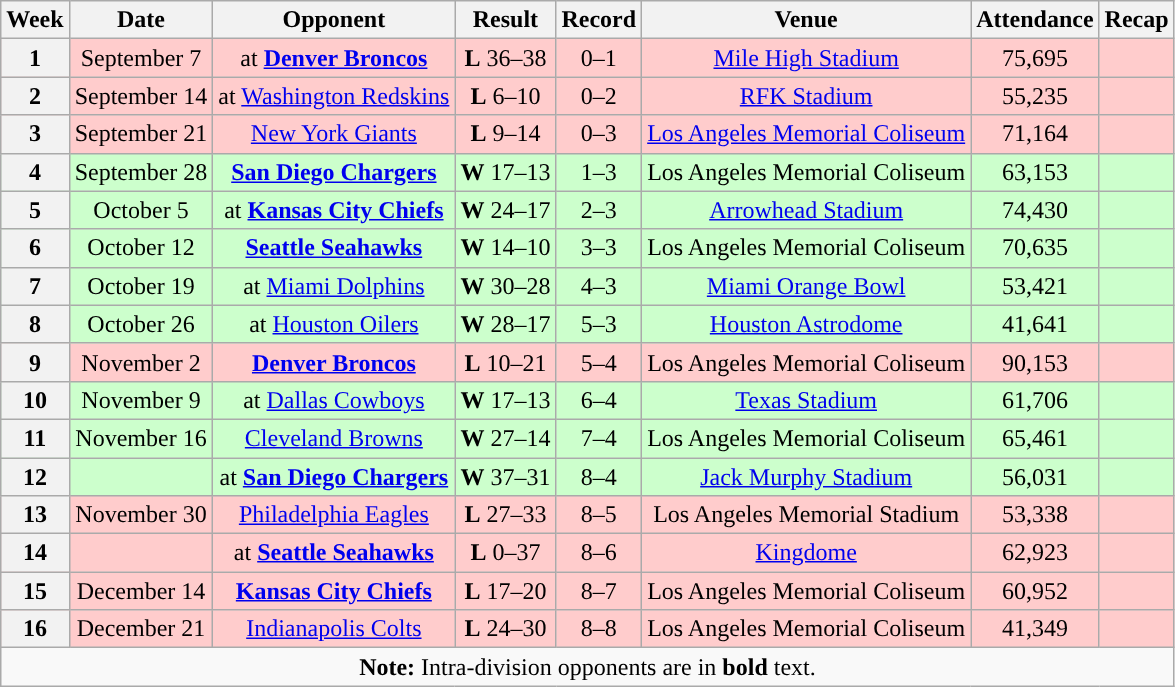<table class="wikitable" style="text-align:center">
<tr>
<th>Week</th>
<th>Date</th>
<th>Opponent</th>
<th>Result</th>
<th>Record</th>
<th>Venue</th>
<th>Attendance</th>
<th>Recap</th>
</tr>
<tr style="background: #fcc;">
<th>1</th>
<td>September 7</td>
<td>at <strong><a href='#'>Denver Broncos</a></strong></td>
<td><strong>L</strong> 36–38</td>
<td>0–1</td>
<td><a href='#'>Mile High Stadium</a></td>
<td>75,695</td>
<td></td>
</tr>
<tr style="background: #fcc;">
<th>2</th>
<td>September 14</td>
<td>at <a href='#'>Washington Redskins</a></td>
<td><strong>L</strong> 6–10</td>
<td>0–2</td>
<td><a href='#'>RFK Stadium</a></td>
<td>55,235</td>
<td></td>
</tr>
<tr style="background: #fcc;">
<th>3</th>
<td>September 21</td>
<td><a href='#'>New York Giants</a></td>
<td><strong>L</strong> 9–14</td>
<td>0–3</td>
<td><a href='#'>Los Angeles Memorial Coliseum</a></td>
<td>71,164</td>
<td></td>
</tr>
<tr style="background: #cfc;">
<th>4</th>
<td>September 28</td>
<td><strong><a href='#'>San Diego Chargers</a></strong></td>
<td><strong>W</strong> 17–13</td>
<td>1–3</td>
<td>Los Angeles Memorial Coliseum</td>
<td>63,153</td>
<td></td>
</tr>
<tr style="background: #cfc;">
<th>5</th>
<td>October 5</td>
<td>at <strong><a href='#'>Kansas City Chiefs</a></strong></td>
<td><strong>W</strong> 24–17</td>
<td>2–3</td>
<td><a href='#'>Arrowhead Stadium</a></td>
<td>74,430</td>
<td></td>
</tr>
<tr style="background: #cfc;">
<th>6</th>
<td>October 12</td>
<td><strong><a href='#'>Seattle Seahawks</a></strong></td>
<td><strong>W</strong> 14–10</td>
<td>3–3</td>
<td>Los Angeles Memorial Coliseum</td>
<td>70,635</td>
<td></td>
</tr>
<tr style="background: #cfc;">
<th>7</th>
<td>October 19</td>
<td>at <a href='#'>Miami Dolphins</a></td>
<td><strong>W</strong> 30–28</td>
<td>4–3</td>
<td><a href='#'>Miami Orange Bowl</a></td>
<td>53,421</td>
<td></td>
</tr>
<tr style="background: #cfc;">
<th>8</th>
<td>October 26</td>
<td>at <a href='#'>Houston Oilers</a></td>
<td><strong>W</strong> 28–17</td>
<td>5–3</td>
<td><a href='#'>Houston Astrodome</a></td>
<td>41,641</td>
<td></td>
</tr>
<tr style="background: #fcc;">
<th>9</th>
<td>November 2</td>
<td><strong><a href='#'>Denver Broncos</a></strong></td>
<td><strong>L</strong> 10–21</td>
<td>5–4</td>
<td>Los Angeles Memorial Coliseum</td>
<td>90,153</td>
<td></td>
</tr>
<tr style="background: #cfc;">
<th>10</th>
<td>November 9</td>
<td>at <a href='#'>Dallas Cowboys</a></td>
<td><strong>W</strong> 17–13</td>
<td>6–4</td>
<td><a href='#'>Texas Stadium</a></td>
<td>61,706</td>
<td></td>
</tr>
<tr style="background: #cfc;">
<th>11</th>
<td>November 16</td>
<td><a href='#'>Cleveland Browns</a></td>
<td><strong>W</strong> 27–14</td>
<td>7–4</td>
<td>Los Angeles Memorial Coliseum</td>
<td>65,461</td>
<td></td>
</tr>
<tr style="background: #cfc;">
<th>12</th>
<td></td>
<td>at <strong><a href='#'>San Diego Chargers</a></strong></td>
<td><strong>W</strong> 37–31</td>
<td>8–4</td>
<td><a href='#'>Jack Murphy Stadium</a></td>
<td>56,031</td>
<td></td>
</tr>
<tr style="background: #fcc;">
<th>13</th>
<td>November 30</td>
<td><a href='#'>Philadelphia Eagles</a></td>
<td><strong>L</strong> 27–33</td>
<td>8–5</td>
<td>Los Angeles Memorial Stadium</td>
<td>53,338</td>
<td></td>
</tr>
<tr style="background: #fcc;">
<th>14</th>
<td></td>
<td>at <strong><a href='#'>Seattle Seahawks</a></strong></td>
<td><strong>L</strong> 0–37</td>
<td>8–6</td>
<td><a href='#'>Kingdome</a></td>
<td>62,923</td>
<td></td>
</tr>
<tr style="background: #fcc;">
<th>15</th>
<td>December 14</td>
<td><strong><a href='#'>Kansas City Chiefs</a></strong></td>
<td><strong>L</strong> 17–20</td>
<td>8–7</td>
<td>Los Angeles Memorial Coliseum</td>
<td>60,952</td>
<td></td>
</tr>
<tr style="background: #fcc;">
<th>16</th>
<td>December 21</td>
<td><a href='#'>Indianapolis Colts</a></td>
<td><strong>L</strong> 24–30</td>
<td>8–8</td>
<td>Los Angeles Memorial Coliseum</td>
<td>41,349</td>
<td></td>
</tr>
<tr>
<td colspan="8"><strong>Note:</strong> Intra-division opponents are in <strong>bold</strong> text.</td>
</tr>
</table>
